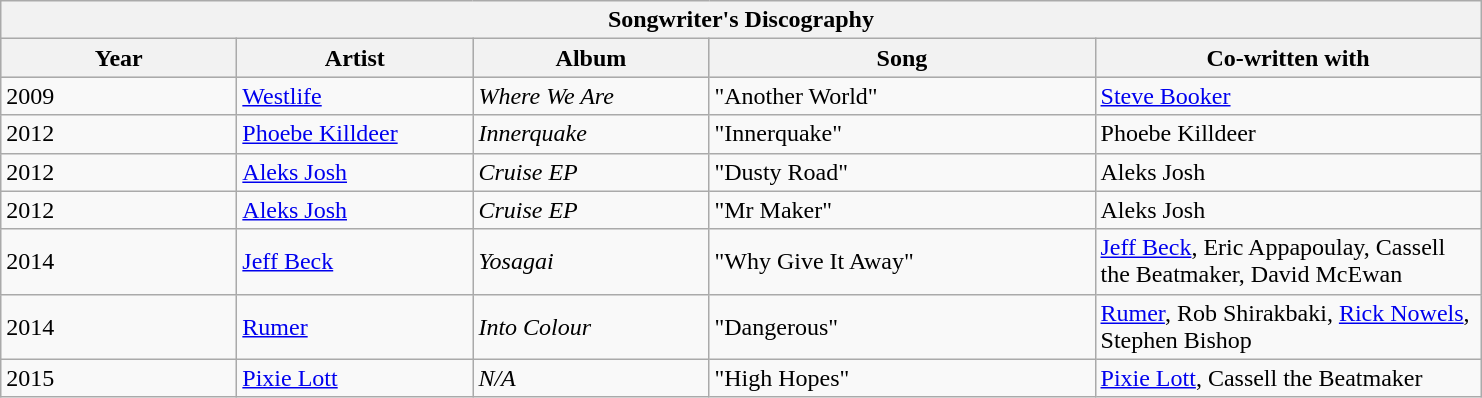<table class="wikitable">
<tr>
<th colspan="5">Songwriter's Discography</th>
</tr>
<tr style="background:#ccc;">
<th style="width:150px;">Year</th>
<th style="width:150px;">Artist</th>
<th style="width:150px;">Album</th>
<th style="width:250px;">Song</th>
<th style="width:250px;">Co-written with</th>
</tr>
<tr>
<td rowspan="1">2009</td>
<td rowspan="1"><a href='#'>Westlife</a></td>
<td rowspan="1"><em>Where We Are</em></td>
<td>"Another World"</td>
<td><a href='#'>Steve Booker</a></td>
</tr>
<tr>
<td rowspan="1">2012</td>
<td rowspan="1"><a href='#'>Phoebe Killdeer</a></td>
<td rowspan="1"><em>Innerquake</em></td>
<td>"Innerquake"</td>
<td>Phoebe Killdeer</td>
</tr>
<tr>
<td rowspan="1">2012</td>
<td rowspan="1"><a href='#'>Aleks Josh</a></td>
<td rowspan="1"><em>Cruise EP</em></td>
<td>"Dusty Road"</td>
<td>Aleks Josh</td>
</tr>
<tr>
<td rowspan="1">2012</td>
<td rowspan="1"><a href='#'>Aleks Josh</a></td>
<td rowspan="1"><em>Cruise EP</em></td>
<td>"Mr Maker"</td>
<td>Aleks Josh</td>
</tr>
<tr>
<td rowspan="1">2014</td>
<td rowspan="1"><a href='#'>Jeff Beck</a></td>
<td rowspan="1"><em>Yosagai</em></td>
<td>"Why Give It Away"</td>
<td><a href='#'>Jeff Beck</a>, Eric Appapoulay, Cassell the Beatmaker, David McEwan</td>
</tr>
<tr>
<td rowspan="1">2014</td>
<td rowspan="1"><a href='#'>Rumer</a></td>
<td rowspan="1"><em>Into Colour</em></td>
<td>"Dangerous"</td>
<td><a href='#'>Rumer</a>, Rob Shirakbaki, <a href='#'>Rick Nowels</a>, Stephen Bishop</td>
</tr>
<tr>
<td rowspan="1">2015</td>
<td rowspan="1"><a href='#'>Pixie Lott</a></td>
<td rowspan="1"><em>N/A</em></td>
<td>"High Hopes"</td>
<td><a href='#'>Pixie Lott</a>, Cassell the Beatmaker</td>
</tr>
</table>
